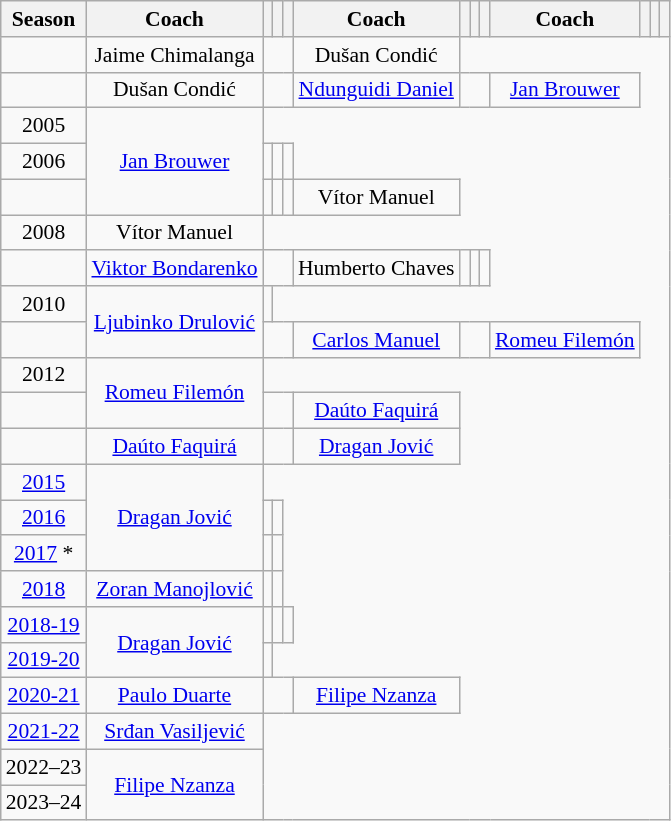<table class="wikitable" style="text-align:center; font-size:90%">
<tr>
<th>Season</th>
<th>Coach</th>
<th></th>
<th></th>
<th></th>
<th>Coach</th>
<th></th>
<th></th>
<th></th>
<th>Coach</th>
<th></th>
<th></th>
<th></th>
</tr>
<tr>
<td></td>
<td> Jaime Chimalanga</td>
<td colspan=3></td>
<td> Dušan Condić</td>
</tr>
<tr>
<td></td>
<td> Dušan Condić</td>
<td colspan=3></td>
<td> <a href='#'>Ndunguidi Daniel</a></td>
<td colspan=3></td>
<td> <a href='#'>Jan Brouwer</a></td>
</tr>
<tr>
<td>2005</td>
<td rowspan=3> <a href='#'>Jan Brouwer</a></td>
</tr>
<tr>
<td>2006</td>
<td></td>
<td></td>
<td></td>
</tr>
<tr>
<td></td>
<td></td>
<td></td>
<td></td>
<td> Vítor Manuel</td>
</tr>
<tr>
<td>2008</td>
<td> Vítor Manuel</td>
</tr>
<tr>
<td></td>
<td> <a href='#'>Viktor Bondarenko</a></td>
<td colspan=3></td>
<td> Humberto Chaves</td>
<td></td>
<td></td>
<td></td>
</tr>
<tr>
<td>2010</td>
<td rowspan=2> <a href='#'>Ljubinko Drulović</a></td>
<td></td>
</tr>
<tr>
<td></td>
<td colspan=3></td>
<td> <a href='#'>Carlos Manuel</a></td>
<td colspan=3></td>
<td> <a href='#'>Romeu Filemón</a></td>
</tr>
<tr>
<td>2012</td>
<td rowspan=2> <a href='#'>Romeu Filemón</a></td>
</tr>
<tr>
<td></td>
<td colspan=3></td>
<td> <a href='#'>Daúto Faquirá</a></td>
</tr>
<tr>
<td></td>
<td> <a href='#'>Daúto Faquirá</a></td>
<td colspan=3></td>
<td> <a href='#'>Dragan Jović</a></td>
</tr>
<tr>
<td><a href='#'>2015</a></td>
<td rowspan=3> <a href='#'>Dragan Jović</a></td>
</tr>
<tr>
<td><a href='#'>2016</a></td>
<td></td>
<td></td>
</tr>
<tr>
<td><a href='#'>2017</a> *</td>
<td></td>
<td></td>
</tr>
<tr>
<td><a href='#'>2018</a></td>
<td> <a href='#'>Zoran Manojlović</a></td>
<td></td>
<td></td>
</tr>
<tr>
<td><a href='#'>2018-19</a></td>
<td rowspan=2> <a href='#'>Dragan Jović</a></td>
<td></td>
<td></td>
<td></td>
</tr>
<tr>
<td><a href='#'>2019-20</a></td>
<td></td>
</tr>
<tr>
<td><a href='#'>2020-21</a></td>
<td> <a href='#'>Paulo Duarte</a></td>
<td colspan=3></td>
<td> <a href='#'>Filipe Nzanza</a></td>
</tr>
<tr>
<td><a href='#'>2021-22</a></td>
<td> <a href='#'>Srđan Vasiljević</a></td>
</tr>
<tr>
<td>2022–23</td>
<td rowspan=2> <a href='#'>Filipe Nzanza</a></td>
</tr>
<tr>
<td>2023–24</td>
</tr>
</table>
